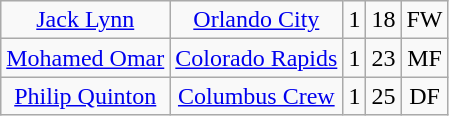<table class="wikitable" style="text-align: center;">
<tr>
<td><a href='#'>Jack Lynn</a></td>
<td><a href='#'>Orlando City</a></td>
<td>1</td>
<td>18</td>
<td>FW</td>
</tr>
<tr>
<td><a href='#'>Mohamed Omar</a></td>
<td><a href='#'>Colorado Rapids</a></td>
<td>1</td>
<td>23</td>
<td>MF</td>
</tr>
<tr>
<td><a href='#'>Philip Quinton</a></td>
<td><a href='#'>Columbus Crew</a></td>
<td>1</td>
<td>25</td>
<td>DF</td>
</tr>
</table>
